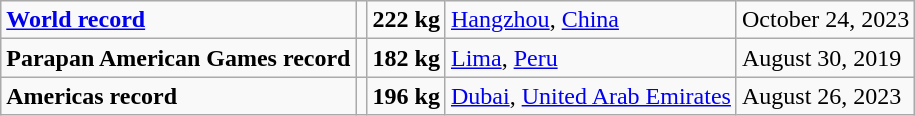<table class="wikitable">
<tr>
<td><strong><a href='#'>World record</a></strong></td>
<td></td>
<td><strong>222 kg</strong></td>
<td><a href='#'>Hangzhou</a>, <a href='#'>China</a></td>
<td>October 24, 2023</td>
</tr>
<tr>
<td><strong>Parapan American Games record</strong></td>
<td></td>
<td><strong>182 kg</strong></td>
<td><a href='#'>Lima</a>, <a href='#'>Peru</a></td>
<td>August 30, 2019</td>
</tr>
<tr>
<td><strong>Americas record</strong></td>
<td></td>
<td><strong>196 kg</strong></td>
<td><a href='#'>Dubai</a>, <a href='#'>United Arab Emirates</a></td>
<td>August 26, 2023</td>
</tr>
</table>
